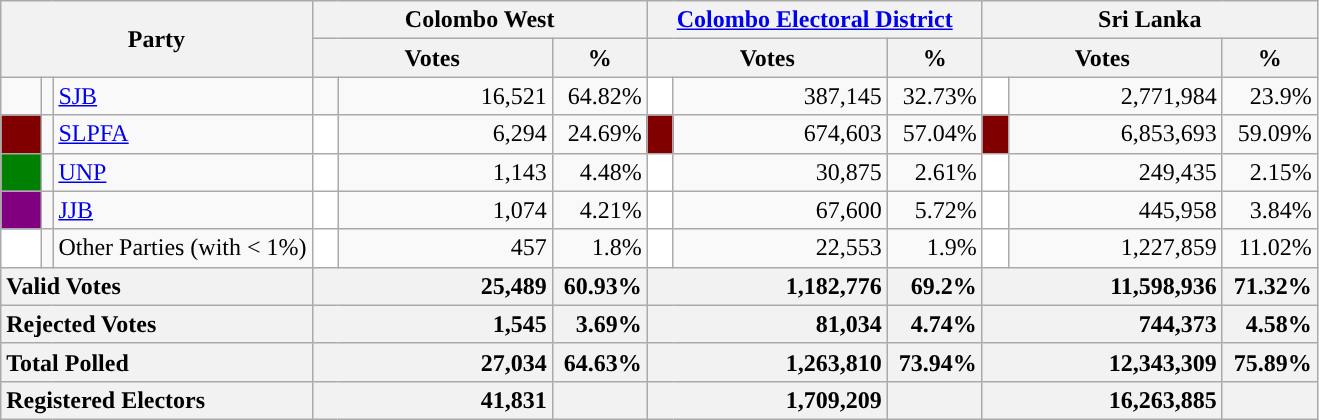<table class="wikitable">
<tr>
<th colspan="3" width="144px"rowspan="2">Party</th>
<th colspan="3" width="216px">Colombo West</th>
<th colspan="3" width="216px"><a href='#'>Colombo Electoral District</a></th>
<th colspan="3" width="216px">Sri Lanka</th>
</tr>
<tr>
<th colspan="2" width="144px">Votes</th>
<th>%</th>
<th colspan="2" width="144px">Votes</th>
<th>%</th>
<th colspan="2" width="144px">Votes</th>
<th>%</th>
</tr>
<tr>
<td style="background-color:"></td>
<td></td>
<td style="text-align:left;"><a href='#'>SJB</a></td>
<td style="background-color:"></td>
<td style="text-align:right;">16,521</td>
<td style="text-align:right;">64.82%</td>
<td style="background-color:white;" width="10px"></td>
<td style="text-align:right;">387,145</td>
<td style="text-align:right;">32.73%</td>
<td style="background-color:white;" width="10px"></td>
<td style="text-align:right;">2,771,984</td>
<td style="text-align:right;">23.9%</td>
</tr>
<tr>
<td style="background-color:maroon;" width="20px"></td>
<td></td>
<td style="text-align:left;"><a href='#'>SLPFA</a></td>
<td style="background-color:white;" width="10px"></td>
<td style="text-align:right;">6,294</td>
<td style="text-align:right;">24.69%</td>
<td style="background-color:maroon;" width="10px"></td>
<td style="text-align:right;">674,603</td>
<td style="text-align:right;">57.04%</td>
<td style="background-color:maroon;" width="10px"></td>
<td style="text-align:right;">6,853,693</td>
<td style="text-align:right;">59.09%</td>
</tr>
<tr>
<td style="background-color:green;" width="20px"></td>
<td></td>
<td style="text-align:left;"><a href='#'>UNP</a></td>
<td style="background-color:white;" width="10px"></td>
<td style="text-align:right;">1,143</td>
<td style="text-align:right;">4.48%</td>
<td style="background-color:white;" width="10px"></td>
<td style="text-align:right;">30,875</td>
<td style="text-align:right;">2.61%</td>
<td style="background-color:white;" width="10px"></td>
<td style="text-align:right;">249,435</td>
<td style="text-align:right;">2.15%</td>
</tr>
<tr>
<td style="background-color:purple;" width="20px"></td>
<td></td>
<td style="text-align:left;"><a href='#'>JJB</a></td>
<td style="background-color:white;" width="10px"></td>
<td style="text-align:right;">1,074</td>
<td style="text-align:right;">4.21%</td>
<td style="background-color:white;" width="10px"></td>
<td style="text-align:right;">67,600</td>
<td style="text-align:right;">5.72%</td>
<td style="background-color:white;" width="10px"></td>
<td style="text-align:right;">445,958</td>
<td style="text-align:right;">3.84%</td>
</tr>
<tr>
<td style="background-color:white;" width="20px"></td>
<td></td>
<td style="text-align:left;">Other Parties (with < 1%)</td>
<td style="background-color:white;" width="10px"></td>
<td style="text-align:right;">457</td>
<td style="text-align:right;">1.8%</td>
<td style="background-color:white;" width="10px"></td>
<td style="text-align:right;">22,553</td>
<td style="text-align:right;">1.9%</td>
<td style="background-color:white;" width="10px"></td>
<td style="text-align:right;">1,227,859</td>
<td style="text-align:right;">11.02%</td>
</tr>
<tr>
<th colspan="3" width="144px"style="text-align:left;">Valid Votes</th>
<th style="text-align:right;"colspan="2" width="144px">25,489</th>
<th style="text-align:right;">60.93%</th>
<th style="text-align:right;"colspan="2" width="144px">1,182,776</th>
<th style="text-align:right;">69.2%</th>
<th style="text-align:right;"colspan="2" width="144px">11,598,936</th>
<th style="text-align:right;">71.32%</th>
</tr>
<tr>
<th colspan="3" width="144px"style="text-align:left;">Rejected Votes</th>
<th style="text-align:right;"colspan="2" width="144px">1,545</th>
<th style="text-align:right;">3.69%</th>
<th style="text-align:right;"colspan="2" width="144px">81,034</th>
<th style="text-align:right;">4.74%</th>
<th style="text-align:right;"colspan="2" width="144px">744,373</th>
<th style="text-align:right;">4.58%</th>
</tr>
<tr>
<th colspan="3" width="144px"style="text-align:left;">Total Polled</th>
<th style="text-align:right;"colspan="2" width="144px">27,034</th>
<th style="text-align:right;">64.63%</th>
<th style="text-align:right;"colspan="2" width="144px">1,263,810</th>
<th style="text-align:right;">73.94%</th>
<th style="text-align:right;"colspan="2" width="144px">12,343,309</th>
<th style="text-align:right;">75.89%</th>
</tr>
<tr>
<th colspan="3" width="144px"style="text-align:left;">Registered Electors</th>
<th style="text-align:right;"colspan="2" width="144px">41,831</th>
<th></th>
<th style="text-align:right;"colspan="2" width="144px">1,709,209</th>
<th></th>
<th style="text-align:right;"colspan="2" width="144px">16,263,885</th>
<th></th>
</tr>
</table>
